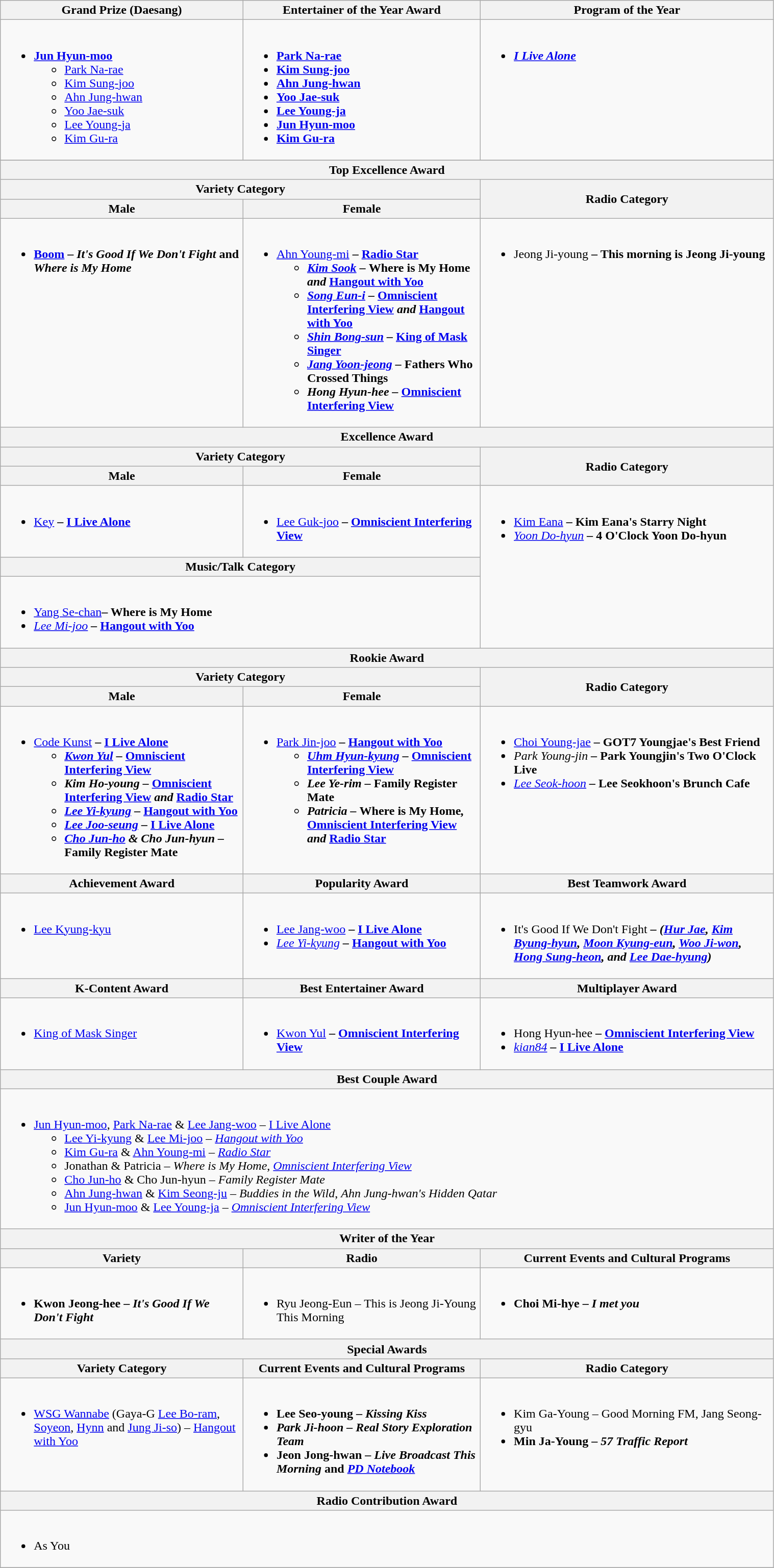<table class="wikitable" style="width:80%">
<tr>
<th scope="col"  width:40%">Grand Prize (Daesang)</th>
<th scope="col"  width:40%">Entertainer of the Year Award</th>
<th scope="col"  width:20%">Program of the Year</th>
</tr>
<tr>
<td style="vertical-align:top"><br><ul><li><strong><a href='#'>Jun Hyun-moo</a></strong><ul><li><a href='#'>Park Na-rae</a></li><li><a href='#'>Kim Sung-joo</a></li><li><a href='#'>Ahn Jung-hwan</a></li><li><a href='#'>Yoo Jae-suk</a></li><li><a href='#'>Lee Young-ja</a></li><li><a href='#'>Kim Gu-ra</a></li></ul></li></ul></td>
<td style="vertical-align:top"><br><ul><li><strong><a href='#'>Park Na-rae</a></strong></li><li><strong><a href='#'>Kim Sung-joo</a></strong></li><li><strong><a href='#'>Ahn Jung-hwan</a></strong></li><li><strong><a href='#'>Yoo Jae-suk</a></strong></li><li><strong><a href='#'>Lee Young-ja</a></strong></li><li><strong><a href='#'>Jun Hyun-moo</a></strong></li><li><strong><a href='#'>Kim Gu-ra</a></strong></li></ul></td>
<td style="vertical-align:top"><br><ul><li><strong><em><a href='#'>I Live Alone</a></em></strong></li></ul></td>
</tr>
<tr>
</tr>
<tr>
<th colspan="3">Top Excellence Award</th>
</tr>
<tr>
<th colspan=2>Variety Category</th>
<th rowspan=2>Radio Category</th>
</tr>
<tr>
<th>Male</th>
<th>Female</th>
</tr>
<tr>
<td style="vertical-align:top"><br><ul><li><strong><a href='#'>Boom</a> – <em>It's Good If We Don't Fight</em> and <em>Where is My Home<strong><em></li></ul></td>
<td style="vertical-align:top"><br><ul><li></strong><a href='#'>Ahn Young-mi</a><strong>  –   </em><a href='#'>Radio Star</a><em><ul><li><a href='#'>Kim Sook</a> –  </em>Where is My Home<em> and </em><a href='#'>Hangout with Yoo</a><em></li><li><a href='#'>Song Eun-i</a> –  </em><a href='#'>Omniscient Interfering View</a><em> and </em><a href='#'>Hangout with Yoo</a><em></li><li><a href='#'>Shin Bong-sun</a> – </em><a href='#'>King of Mask Singer</a><em></li><li><a href='#'>Jang Yoon-jeong</a> – </em>Fathers Who Crossed Things<em></li><li>Hong Hyun-hee  –  </em><a href='#'>Omniscient Interfering View</a><em></li></ul></li></ul></td>
<td style="vertical-align:top"><br><ul><li></strong>Jeong Ji-young<strong> –  </em>This morning is Jeong Ji-young<em></li></ul></td>
</tr>
<tr>
<th colspan="3">Excellence Award</th>
</tr>
<tr>
<th colspan=2>Variety Category</th>
<th rowspan=2>Radio Category</th>
</tr>
<tr>
<th>Male</th>
<th>Female</th>
</tr>
<tr>
<td style="vertical-align:top"><br><ul><li></strong><a href='#'>Key</a><strong> – </em><a href='#'>I Live Alone</a><em></li></ul></td>
<td style="vertical-align:top"><br><ul><li></strong><a href='#'>Lee Guk-joo</a><strong> –  </em><a href='#'>Omniscient Interfering View</a><em></li></ul></td>
<td rowspan="3" style="vertical-align:top"><br><ul><li></strong><a href='#'>Kim Eana</a><strong> – </em>Kim Eana's Starry Night<em></li><li></strong><a href='#'>Yoon Do-hyun</a><strong> – </em>4 O'Clock Yoon Do-hyun<em></li></ul></td>
</tr>
<tr>
<th colspan="2">Music/Talk Category</th>
</tr>
<tr>
<td colspan=2 style="vertical-align:top"><br><ul><li></strong><a href='#'>Yang Se-chan</a><strong>–  </em>Where is My Home<em></li><li></strong><a href='#'>Lee Mi-joo</a><strong>  – </em><a href='#'>Hangout with Yoo</a><em></li></ul></td>
</tr>
<tr>
<th colspan="3">Rookie  Award</th>
</tr>
<tr>
<th colspan=2>Variety Category</th>
<th rowspan="2">Radio Category</th>
</tr>
<tr>
<th>Male</th>
<th>Female</th>
</tr>
<tr>
<td style="vertical-align:top"><br><ul><li></strong><a href='#'>Code Kunst</a><strong> – </em><a href='#'>I Live Alone</a><em><ul><li><a href='#'>Kwon Yul</a>  –  </em><a href='#'>Omniscient Interfering View</a><em></li><li>Kim Ho-young –  </em><a href='#'>Omniscient Interfering View</a><em> and </em><a href='#'>Radio Star</a><em></li><li><a href='#'>Lee Yi-kyung</a> – </em><a href='#'>Hangout with Yoo</a><em></li><li><a href='#'>Lee Joo-seung</a> – </em><a href='#'>I Live Alone</a><em></li><li><a href='#'>Cho Jun-ho</a> & Cho Jun-hyun – </em>Family Register Mate<em></li></ul></li></ul></td>
<td style="vertical-align:top"><br><ul><li></strong><a href='#'>Park Jin-joo</a><strong>  – </em><a href='#'>Hangout with Yoo</a><em><ul><li><a href='#'>Uhm Hyun-kyung</a>  –  </em><a href='#'>Omniscient Interfering View</a><em></li><li>Lee Ye-rim  – </em>Family Register Mate<em></li><li>Patricia –  </em>Where is My Home<em>, </em><a href='#'>Omniscient Interfering View</a><em> and </em><a href='#'>Radio Star</a><em></li></ul></li></ul></td>
<td style="vertical-align:top"><br><ul><li></strong><a href='#'>Choi Young-jae</a><strong> – </em>GOT7 Youngjae's Best Friend<em></li><li></strong>Park Young-jin<strong> – </em>Park Youngjin's Two O'Clock Live<em></li><li></strong><a href='#'>Lee Seok-hoon</a><strong> – </em>Lee Seokhoon's Brunch Cafe<em></li></ul></td>
</tr>
<tr>
<th>Achievement Award</th>
<th>Popularity Award</th>
<th>Best Teamwork Award</th>
</tr>
<tr>
<td style="vertical-align:top"><br><ul><li></strong><a href='#'>Lee Kyung-kyu</a><strong></li></ul></td>
<td style="vertical-align:top"><br><ul><li></strong><a href='#'>Lee Jang-woo</a><strong> – </em><a href='#'>I Live Alone</a><em></li><li></strong><a href='#'>Lee Yi-kyung</a><strong> – </em><a href='#'>Hangout with Yoo</a><em></li></ul></td>
<td style="vertical-align:top"><br><ul><li></em></strong>It's Good If We Don't Fight<strong><em> – (<a href='#'>Hur Jae</a>, <a href='#'>Kim Byung-hyun</a>, <a href='#'>Moon Kyung-eun</a>, <a href='#'>Woo Ji-won</a>, <a href='#'>Hong Sung-heon</a>, and <a href='#'>Lee Dae-hyung</a>)</li></ul></td>
</tr>
<tr>
<th>K-Content Award</th>
<th>Best Entertainer Award</th>
<th>Multiplayer Award</th>
</tr>
<tr>
<td style="vertical-align:top"><br><ul><li></em></strong><a href='#'>King of Mask Singer</a><strong><em></li></ul></td>
<td style="vertical-align:top"><br><ul><li></strong><a href='#'>Kwon Yul</a><strong> –  </em><a href='#'>Omniscient Interfering View</a><em></li></ul></td>
<td style="vertical-align:top"><br><ul><li></strong>Hong Hyun-hee<strong> –  </em><a href='#'>Omniscient Interfering View</a><em></li><li></strong><a href='#'>kian84</a><strong> – </em><a href='#'>I Live Alone</a><em></li></ul></td>
</tr>
<tr>
<th colspan="3">Best Couple Award</th>
</tr>
<tr>
<td colspan="3" style="vertical-align:top"><br><ul><li></strong><a href='#'>Jun Hyun-moo</a>, <a href='#'>Park Na-rae</a> & <a href='#'>Lee Jang-woo</a> – </em><a href='#'>I Live Alone</a></em></strong><ul><li><a href='#'>Lee Yi-kyung</a> & <a href='#'>Lee Mi-joo</a> – <em><a href='#'>Hangout with Yoo</a></em></li><li><a href='#'>Kim Gu-ra</a> & <a href='#'>Ahn Young-mi</a> – <em><a href='#'>Radio Star</a></em></li><li>Jonathan & Patricia  –  <em>Where is My Home</em>, <em><a href='#'>Omniscient Interfering View</a></em></li><li><a href='#'>Cho Jun-ho</a> & Cho Jun-hyun – <em>Family Register Mate</em></li><li><a href='#'>Ahn Jung-hwan</a> & <a href='#'>Kim Seong-ju</a> – <em>Buddies in the Wild</em>, <em>Ahn Jung-hwan's Hidden Qatar</em></li><li><a href='#'>Jun Hyun-moo</a> & <a href='#'>Lee Young-ja</a> –  <em><a href='#'>Omniscient Interfering View</a></em></li></ul></li></ul></td>
</tr>
<tr>
<th colspan=3>Writer of the Year</th>
</tr>
<tr>
<th>Variety</th>
<th>Radio</th>
<th>Current Events and Cultural Programs</th>
</tr>
<tr>
<td style="vertical-align:top"><br><ul><li><strong>Kwon Jeong-hee  – <em>It's Good If We Don't Fight<strong><em></li></ul></td>
<td style="vertical-align:top"><br><ul><li></strong>Ryu Jeong-Eun – </em>This is Jeong Ji-Young This Morning</em></strong></li></ul></td>
<td style="vertical-align:top"><br><ul><li><strong>Choi Mi-hye – <em>I met you<strong><em></li></ul></td>
</tr>
<tr>
<th colspan=3>Special Awards</th>
</tr>
<tr>
<th>Variety Category</th>
<th>Current Events and Cultural Programs</th>
<th>Radio Category</th>
</tr>
<tr>
<td style="vertical-align:top"><br><ul><li></strong><a href='#'>WSG Wannabe</a> (Gaya-G <a href='#'>Lee Bo-ram</a>, <a href='#'>Soyeon</a>, <a href='#'>Hynn</a> and <a href='#'>Jung Ji-so</a>) – </em><a href='#'>Hangout with Yoo</a></em></strong></li></ul></td>
<td style="vertical-align:top"><br><ul><li><strong>Lee Seo-young – <em>Kissing Kiss<strong><em></li><li></strong>Park Ji-hoon – </em>Real Story Exploration Team</em></strong></li><li><strong>Jeon Jong-hwan – <em>Live Broadcast This Morning</em> and <em><a href='#'>PD Notebook</a><strong><em></li></ul></td>
<td style="vertical-align:top"><br><ul><li></strong>Kim Ga-Young – </em>Good Morning FM, Jang Seong-gyu</em></strong></li><li><strong>Min Ja-Young – <em>57 Traffic Report<strong><em></li></ul></td>
</tr>
<tr>
<th colspan="3">Radio Contribution Award</th>
</tr>
<tr>
<td colspan="3" style="vertical-align:top"><br><ul><li></strong>As You<strong></li></ul></td>
</tr>
<tr>
</tr>
</table>
